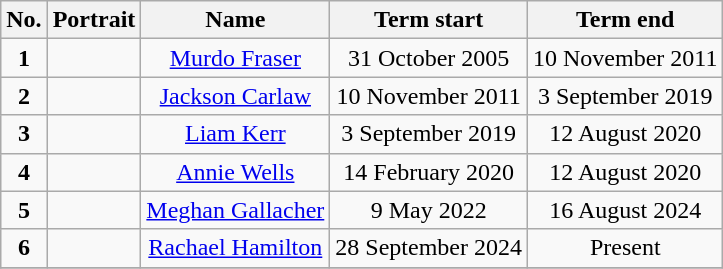<table class="wikitable" font-size="85%" style="text-align:center">
<tr>
<th>No.</th>
<th>Portrait</th>
<th>Name</th>
<th>Term start</th>
<th>Term end</th>
</tr>
<tr>
<td><strong>1</strong></td>
<td></td>
<td><a href='#'>Murdo Fraser</a></td>
<td>31 October 2005</td>
<td>10 November 2011</td>
</tr>
<tr>
<td><strong>2</strong></td>
<td></td>
<td><a href='#'>Jackson Carlaw</a></td>
<td>10 November 2011</td>
<td>3 September 2019</td>
</tr>
<tr>
<td><strong>3</strong></td>
<td></td>
<td><a href='#'>Liam Kerr</a></td>
<td>3 September 2019</td>
<td>12 August 2020</td>
</tr>
<tr>
<td><strong>4</strong></td>
<td></td>
<td><a href='#'>Annie Wells</a></td>
<td>14 February 2020</td>
<td>12 August 2020</td>
</tr>
<tr>
<td><strong>5</strong></td>
<td></td>
<td><a href='#'>Meghan Gallacher</a></td>
<td>9 May 2022</td>
<td>16 August 2024</td>
</tr>
<tr>
<td><strong>6</strong></td>
<td></td>
<td><a href='#'>Rachael Hamilton</a></td>
<td>28 September 2024</td>
<td>Present</td>
</tr>
<tr>
</tr>
</table>
